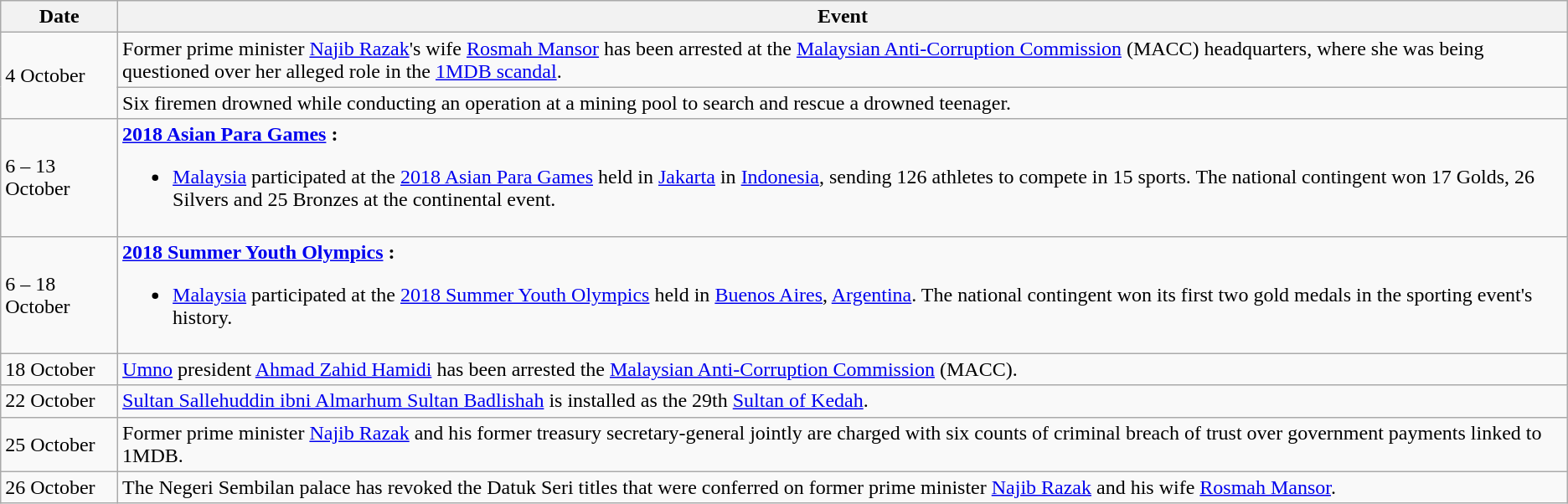<table class="wikitable">
<tr>
<th>Date</th>
<th>Event</th>
</tr>
<tr>
<td rowspan="2">4 October</td>
<td>Former prime minister <a href='#'>Najib Razak</a>'s wife <a href='#'>Rosmah Mansor</a> has been arrested at the <a href='#'>Malaysian Anti-Corruption Commission</a> (MACC) headquarters, where she was being questioned over her alleged role in the <a href='#'>1MDB scandal</a>.</td>
</tr>
<tr>
<td>Six firemen drowned while conducting an operation at a mining pool to search and rescue a drowned teenager.</td>
</tr>
<tr>
<td>6 – 13 October</td>
<td><strong><a href='#'>2018 Asian Para Games</a> :</strong><br><ul><li><a href='#'>Malaysia</a> participated at the <a href='#'>2018 Asian Para Games</a> held in <a href='#'>Jakarta</a> in <a href='#'>Indonesia</a>, sending 126 athletes to compete in 15 sports. The national contingent won 17 Golds, 26 Silvers and 25 Bronzes at the continental event.</li></ul></td>
</tr>
<tr>
<td>6 – 18 October</td>
<td><strong><a href='#'>2018 Summer Youth Olympics</a> :</strong><br><ul><li><a href='#'>Malaysia</a> participated at the <a href='#'>2018 Summer Youth Olympics</a> held in <a href='#'>Buenos Aires</a>, <a href='#'>Argentina</a>. The national contingent won its first two gold medals in the sporting event's history.</li></ul></td>
</tr>
<tr>
<td>18 October</td>
<td><a href='#'>Umno</a> president <a href='#'>Ahmad Zahid Hamidi</a> has been arrested the <a href='#'>Malaysian Anti-Corruption Commission</a> (MACC).</td>
</tr>
<tr>
<td>22 October</td>
<td><a href='#'>Sultan Sallehuddin ibni Almarhum Sultan Badlishah</a> is installed as the 29th <a href='#'>Sultan of Kedah</a>.</td>
</tr>
<tr>
<td>25 October</td>
<td>Former prime minister <a href='#'>Najib Razak</a> and his former treasury secretary-general jointly are charged with six counts of criminal breach of trust over government payments linked to 1MDB.</td>
</tr>
<tr>
<td>26 October</td>
<td>The Negeri Sembilan palace has revoked the Datuk Seri titles that were conferred on former prime minister <a href='#'>Najib Razak</a> and his wife <a href='#'>Rosmah Mansor</a>.</td>
</tr>
</table>
